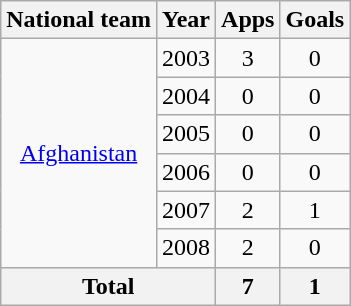<table class="wikitable" style="text-align:center">
<tr>
<th>National team</th>
<th>Year</th>
<th>Apps</th>
<th>Goals</th>
</tr>
<tr>
<td rowspan="6"><a href='#'>Afghanistan</a></td>
<td>2003</td>
<td>3</td>
<td>0</td>
</tr>
<tr>
<td>2004</td>
<td>0</td>
<td>0</td>
</tr>
<tr>
<td>2005</td>
<td>0</td>
<td>0</td>
</tr>
<tr>
<td>2006</td>
<td>0</td>
<td>0</td>
</tr>
<tr>
<td>2007</td>
<td>2</td>
<td>1</td>
</tr>
<tr>
<td>2008</td>
<td>2</td>
<td>0</td>
</tr>
<tr>
<th colspan="2">Total</th>
<th>7</th>
<th>1</th>
</tr>
</table>
